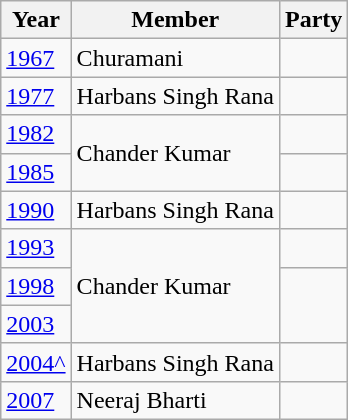<table class="wikitable">
<tr>
<th>Year</th>
<th>Member</th>
<th colspan="2">Party</th>
</tr>
<tr>
<td><a href='#'>1967</a></td>
<td>Churamani</td>
<td></td>
</tr>
<tr>
<td><a href='#'>1977</a></td>
<td>Harbans Singh Rana</td>
<td></td>
</tr>
<tr>
<td><a href='#'>1982</a></td>
<td rowspan=2>Chander Kumar</td>
<td></td>
</tr>
<tr>
<td><a href='#'>1985</a></td>
</tr>
<tr>
<td><a href='#'>1990</a></td>
<td>Harbans Singh Rana</td>
<td></td>
</tr>
<tr>
<td><a href='#'>1993</a></td>
<td rowspan=3>Chander Kumar</td>
<td></td>
</tr>
<tr>
<td><a href='#'>1998</a></td>
</tr>
<tr>
<td><a href='#'>2003</a></td>
</tr>
<tr>
<td><a href='#'>2004^</a></td>
<td>Harbans Singh Rana</td>
<td></td>
</tr>
<tr>
<td><a href='#'>2007</a></td>
<td>Neeraj Bharti</td>
<td></td>
</tr>
</table>
